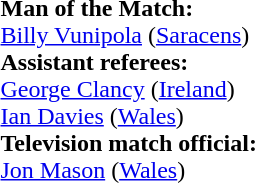<table width=100% style="font-size:100%">
<tr>
<td><br><strong>Man of the Match:</strong>
<br> <a href='#'>Billy Vunipola</a> (<a href='#'>Saracens</a>)<br><strong>Assistant referees:</strong>
<br> <a href='#'>George Clancy</a> (<a href='#'>Ireland</a>)
<br> <a href='#'>Ian Davies</a> (<a href='#'>Wales</a>)
<br><strong>Television match official:</strong>
<br> <a href='#'>Jon Mason</a> (<a href='#'>Wales</a>)</td>
</tr>
</table>
